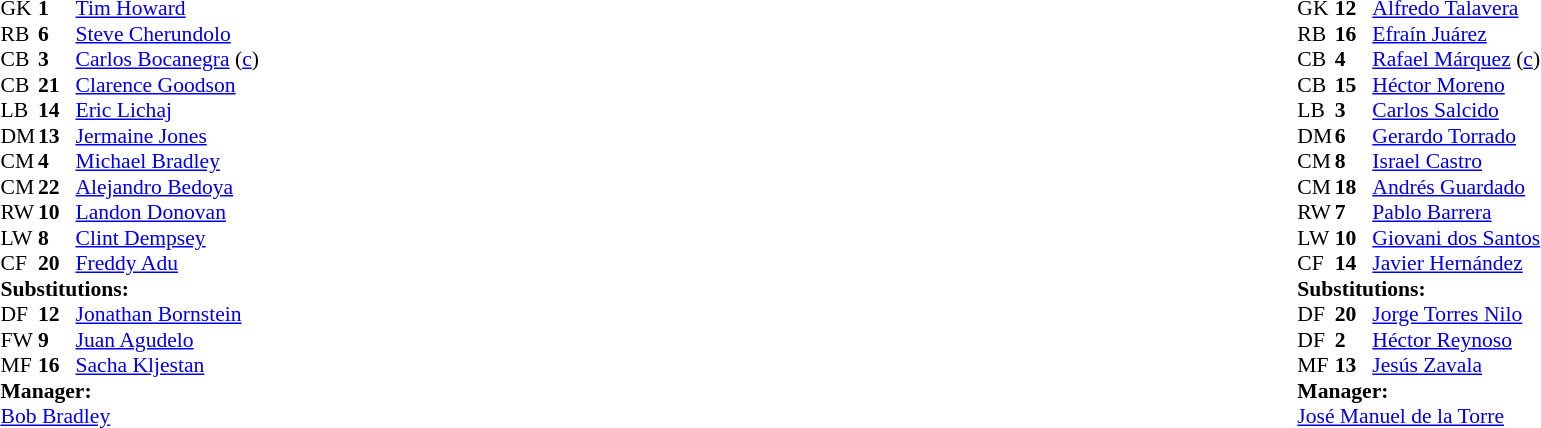<table width="100%">
<tr>
<td valign="top" width="50%"><br><table style="font-size: 90%" cellspacing="0" cellpadding="0">
<tr>
<th width="25"></th>
<th width="25"></th>
</tr>
<tr>
<td>GK</td>
<td><strong>1</strong></td>
<td><a href='#'>Tim Howard</a></td>
</tr>
<tr>
<td>RB</td>
<td><strong>6</strong></td>
<td><a href='#'>Steve Cherundolo</a></td>
<td></td>
<td></td>
</tr>
<tr>
<td>CB</td>
<td><strong>3</strong></td>
<td><a href='#'>Carlos Bocanegra</a> (<a href='#'>c</a>)</td>
</tr>
<tr>
<td>CB</td>
<td><strong>21</strong></td>
<td><a href='#'>Clarence Goodson</a></td>
</tr>
<tr>
<td>LB</td>
<td><strong>14</strong></td>
<td><a href='#'>Eric Lichaj</a></td>
</tr>
<tr>
<td>DM</td>
<td><strong>13</strong></td>
<td><a href='#'>Jermaine Jones</a></td>
<td></td>
</tr>
<tr>
<td>CM</td>
<td><strong>4</strong></td>
<td><a href='#'>Michael Bradley</a></td>
</tr>
<tr>
<td>CM</td>
<td><strong>22</strong></td>
<td><a href='#'>Alejandro Bedoya</a></td>
<td></td>
<td></td>
</tr>
<tr>
<td>RW</td>
<td><strong>10</strong></td>
<td><a href='#'>Landon Donovan</a></td>
<td></td>
</tr>
<tr>
<td>LW</td>
<td><strong>8</strong></td>
<td><a href='#'>Clint Dempsey</a></td>
<td></td>
</tr>
<tr>
<td>CF</td>
<td><strong>20</strong></td>
<td><a href='#'>Freddy Adu</a></td>
<td></td>
<td></td>
</tr>
<tr>
<td colspan=3><strong>Substitutions:</strong></td>
</tr>
<tr>
<td>DF</td>
<td><strong>12</strong></td>
<td><a href='#'>Jonathan Bornstein</a></td>
<td></td>
<td></td>
</tr>
<tr>
<td>FW</td>
<td><strong>9</strong></td>
<td><a href='#'>Juan Agudelo</a></td>
<td></td>
<td></td>
</tr>
<tr>
<td>MF</td>
<td><strong>16</strong></td>
<td><a href='#'>Sacha Kljestan</a></td>
<td></td>
<td></td>
</tr>
<tr>
<td colspan=3><strong>Manager:</strong></td>
</tr>
<tr>
<td colspan=3><a href='#'>Bob Bradley</a></td>
</tr>
</table>
</td>
<td valign="top"></td>
<td valign="top" width="50%"><br><table style="font-size: 90%" cellspacing="0" cellpadding="0" align="center">
<tr>
<th width=25></th>
<th width=25></th>
</tr>
<tr>
<td>GK</td>
<td><strong>12</strong></td>
<td><a href='#'>Alfredo Talavera</a></td>
</tr>
<tr>
<td>RB</td>
<td><strong>16</strong></td>
<td><a href='#'>Efraín Juárez</a></td>
</tr>
<tr>
<td>CB</td>
<td><strong>4</strong></td>
<td><a href='#'>Rafael Márquez</a> (<a href='#'>c</a>)</td>
<td></td>
<td></td>
</tr>
<tr>
<td>CB</td>
<td><strong>15</strong></td>
<td><a href='#'>Héctor Moreno</a></td>
</tr>
<tr>
<td>LB</td>
<td><strong>3</strong></td>
<td><a href='#'>Carlos Salcido</a></td>
<td></td>
<td></td>
</tr>
<tr>
<td>DM</td>
<td><strong>6</strong></td>
<td><a href='#'>Gerardo Torrado</a></td>
</tr>
<tr>
<td>CM</td>
<td><strong>8</strong></td>
<td><a href='#'>Israel Castro</a></td>
</tr>
<tr>
<td>CM</td>
<td><strong>18</strong></td>
<td><a href='#'>Andrés Guardado</a></td>
</tr>
<tr>
<td>RW</td>
<td><strong>7</strong></td>
<td><a href='#'>Pablo Barrera</a></td>
<td></td>
<td></td>
</tr>
<tr>
<td>LW</td>
<td><strong>10</strong></td>
<td><a href='#'>Giovani dos Santos</a></td>
</tr>
<tr>
<td>CF</td>
<td><strong>14</strong></td>
<td><a href='#'>Javier Hernández</a></td>
</tr>
<tr>
<td colspan=3><strong>Substitutions:</strong></td>
</tr>
<tr>
<td>DF</td>
<td><strong>20</strong></td>
<td><a href='#'>Jorge Torres Nilo</a></td>
<td></td>
<td></td>
</tr>
<tr>
<td>DF</td>
<td><strong>2</strong></td>
<td><a href='#'>Héctor Reynoso</a></td>
<td></td>
<td></td>
</tr>
<tr>
<td>MF</td>
<td><strong>13</strong></td>
<td><a href='#'>Jesús Zavala</a></td>
<td></td>
<td></td>
</tr>
<tr>
<td colspan=3><strong>Manager:</strong></td>
</tr>
<tr>
<td colspan=3><a href='#'>José Manuel de la Torre</a></td>
</tr>
</table>
</td>
</tr>
</table>
